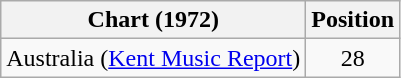<table class="wikitable">
<tr>
<th>Chart (1972)</th>
<th>Position</th>
</tr>
<tr>
<td>Australia (<a href='#'>Kent Music Report</a>)</td>
<td align="center">28</td>
</tr>
</table>
